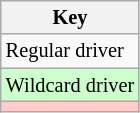<table class="wikitable" style="font-size: 85%;">
<tr>
<th colspan=2>Key</th>
</tr>
<tr>
<td>Regular driver</td>
</tr>
<tr style="background:#ccffcc;">
<td>Wildcard driver</td>
</tr>
<tr style="background:#ffcccc;">
<td></td>
</tr>
</table>
